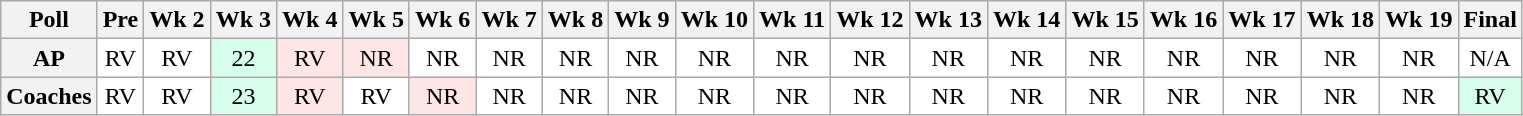<table class="wikitable" style="white-space:nowrap;text-align:center;">
<tr>
<th>Poll</th>
<th>Pre</th>
<th>Wk 2</th>
<th>Wk 3</th>
<th>Wk 4</th>
<th>Wk 5</th>
<th>Wk 6</th>
<th>Wk 7</th>
<th>Wk 8</th>
<th>Wk 9</th>
<th>Wk 10</th>
<th>Wk 11</th>
<th>Wk 12</th>
<th>Wk 13</th>
<th>Wk 14</th>
<th>Wk 15</th>
<th>Wk 16</th>
<th>Wk 17</th>
<th>Wk 18</th>
<th>Wk 19</th>
<th>Final</th>
</tr>
<tr>
<th>AP</th>
<td style="background:#FFF;">RV</td>
<td style="background:#FFF;">RV</td>
<td style="background:#D8FFEB;">22</td>
<td style="background:#FFE6E6;">RV</td>
<td style="background:#FFE6E6;">NR</td>
<td style="background:#FFF;">NR</td>
<td style="background:#FFF;">NR</td>
<td style="background:#FFF;">NR</td>
<td style="background:#FFF;">NR</td>
<td style="background:#FFF;">NR</td>
<td style="background:#FFF;">NR</td>
<td style="background:#FFF;">NR</td>
<td style="background:#FFF;">NR</td>
<td style="background:#FFF;">NR</td>
<td style="background:#FFF;">NR</td>
<td style="background:#FFF;">NR</td>
<td style="background:#FFF;">NR</td>
<td style="background:#FFF;">NR</td>
<td style="background:#FFF;">NR</td>
<td style="background:#FFF;">N/A</td>
</tr>
<tr>
<th>Coaches</th>
<td style="background:#FFF;">RV</td>
<td style="background:#FFF;">RV</td>
<td style="background:#D8FFEB;">23</td>
<td style="background:#FFE6E6;">RV</td>
<td style="background:#FFF;">RV</td>
<td style="background:#FFE6E6;">NR</td>
<td style="background:#FFF;">NR</td>
<td style="background:#FFF;">NR</td>
<td style="background:#FFF;">NR</td>
<td style="background:#FFF;">NR</td>
<td style="background:#FFF;">NR</td>
<td style="background:#FFF;">NR</td>
<td style="background:#FFF;">NR</td>
<td style="background:#FFF;">NR</td>
<td style="background:#FFF;">NR</td>
<td style="background:#FFF;">NR</td>
<td style="background:#FFF;">NR</td>
<td style="background:#FFF;">NR</td>
<td style="background:#FFF;">NR</td>
<td style="background:#D8FFEB;">RV</td>
</tr>
</table>
